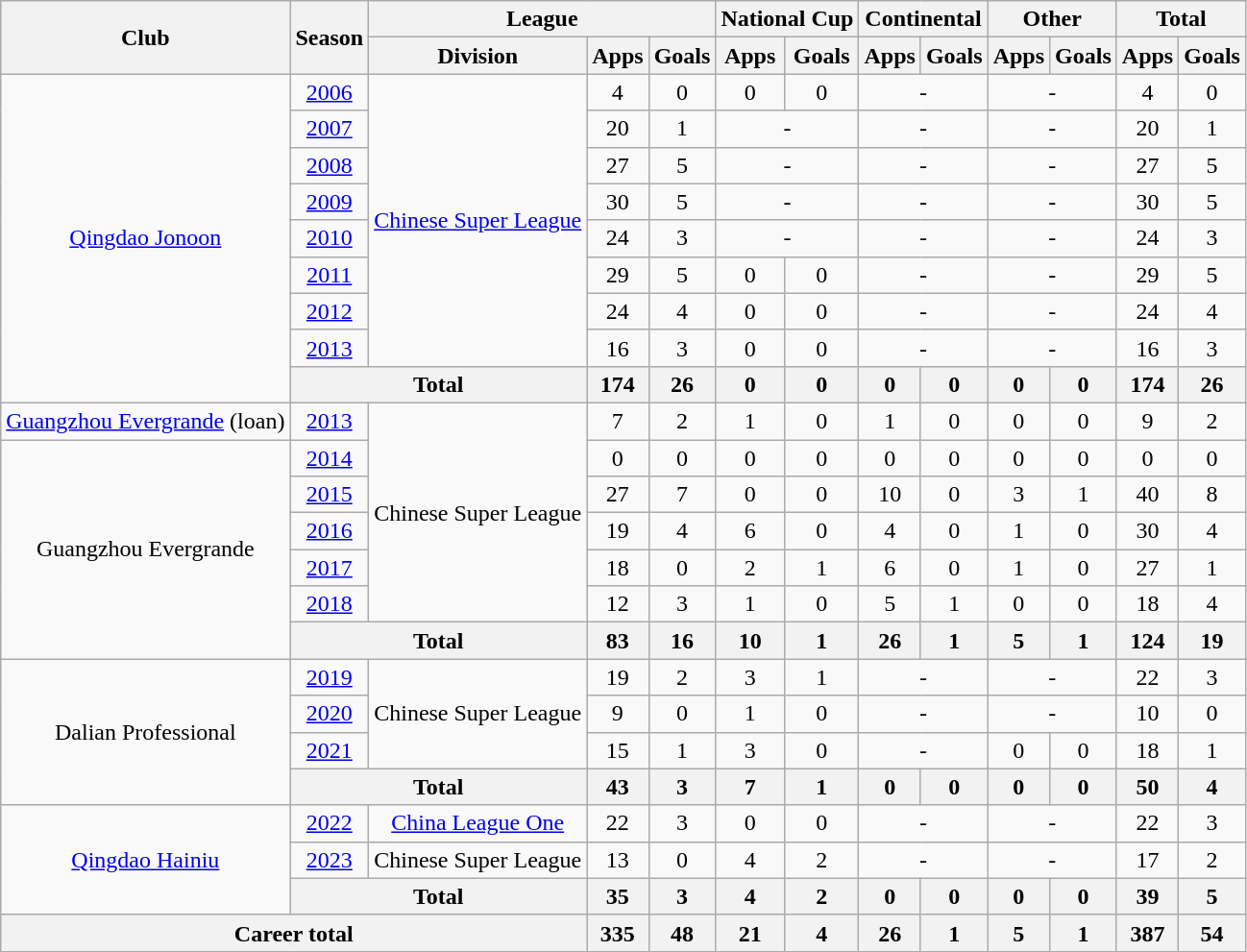<table class="wikitable" style="text-align: center">
<tr>
<th rowspan="2">Club</th>
<th rowspan="2">Season</th>
<th colspan="3">League</th>
<th colspan="2">National Cup</th>
<th colspan="2">Continental</th>
<th colspan="2">Other</th>
<th colspan="2">Total</th>
</tr>
<tr>
<th>Division</th>
<th>Apps</th>
<th>Goals</th>
<th>Apps</th>
<th>Goals</th>
<th>Apps</th>
<th>Goals</th>
<th>Apps</th>
<th>Goals</th>
<th>Apps</th>
<th>Goals</th>
</tr>
<tr>
<td rowspan="9"><a href='#'>Qingdao Jonoon</a></td>
<td><a href='#'>2006</a></td>
<td rowspan="8"><a href='#'>Chinese Super League</a></td>
<td>4</td>
<td>0</td>
<td>0</td>
<td>0</td>
<td colspan="2">-</td>
<td colspan="2">-</td>
<td>4</td>
<td>0</td>
</tr>
<tr>
<td><a href='#'>2007</a></td>
<td>20</td>
<td>1</td>
<td colspan="2">-</td>
<td colspan="2">-</td>
<td colspan="2">-</td>
<td>20</td>
<td>1</td>
</tr>
<tr>
<td><a href='#'>2008</a></td>
<td>27</td>
<td>5</td>
<td colspan="2">-</td>
<td colspan="2">-</td>
<td colspan="2">-</td>
<td>27</td>
<td>5</td>
</tr>
<tr>
<td><a href='#'>2009</a></td>
<td>30</td>
<td>5</td>
<td colspan="2">-</td>
<td colspan="2">-</td>
<td colspan="2">-</td>
<td>30</td>
<td>5</td>
</tr>
<tr>
<td><a href='#'>2010</a></td>
<td>24</td>
<td>3</td>
<td colspan="2">-</td>
<td colspan="2">-</td>
<td colspan="2">-</td>
<td>24</td>
<td>3</td>
</tr>
<tr>
<td><a href='#'>2011</a></td>
<td>29</td>
<td>5</td>
<td>0</td>
<td>0</td>
<td colspan="2">-</td>
<td colspan="2">-</td>
<td>29</td>
<td>5</td>
</tr>
<tr>
<td><a href='#'>2012</a></td>
<td>24</td>
<td>4</td>
<td>0</td>
<td>0</td>
<td colspan="2">-</td>
<td colspan="2">-</td>
<td>24</td>
<td>4</td>
</tr>
<tr>
<td><a href='#'>2013</a></td>
<td>16</td>
<td>3</td>
<td>0</td>
<td>0</td>
<td colspan="2">-</td>
<td colspan="2">-</td>
<td>16</td>
<td>3</td>
</tr>
<tr>
<th colspan="2">Total</th>
<th>174</th>
<th>26</th>
<th>0</th>
<th>0</th>
<th>0</th>
<th>0</th>
<th>0</th>
<th>0</th>
<th>174</th>
<th>26</th>
</tr>
<tr>
<td><a href='#'>Guangzhou Evergrande</a> (loan)</td>
<td><a href='#'>2013</a></td>
<td rowspan="6">Chinese Super League</td>
<td>7</td>
<td>2</td>
<td>1</td>
<td>0</td>
<td>1</td>
<td>0</td>
<td>0</td>
<td>0</td>
<td>9</td>
<td>2</td>
</tr>
<tr>
<td rowspan="6">Guangzhou Evergrande</td>
<td><a href='#'>2014</a></td>
<td>0</td>
<td>0</td>
<td>0</td>
<td>0</td>
<td>0</td>
<td>0</td>
<td>0</td>
<td>0</td>
<td>0</td>
<td>0</td>
</tr>
<tr>
<td><a href='#'>2015</a></td>
<td>27</td>
<td>7</td>
<td>0</td>
<td>0</td>
<td>10</td>
<td>0</td>
<td>3</td>
<td>1</td>
<td>40</td>
<td>8</td>
</tr>
<tr>
<td><a href='#'>2016</a></td>
<td>19</td>
<td>4</td>
<td>6</td>
<td>0</td>
<td>4</td>
<td>0</td>
<td>1</td>
<td>0</td>
<td>30</td>
<td>4</td>
</tr>
<tr>
<td><a href='#'>2017</a></td>
<td>18</td>
<td>0</td>
<td>2</td>
<td>1</td>
<td>6</td>
<td>0</td>
<td>1</td>
<td>0</td>
<td>27</td>
<td>1</td>
</tr>
<tr>
<td><a href='#'>2018</a></td>
<td>12</td>
<td>3</td>
<td>1</td>
<td>0</td>
<td>5</td>
<td>1</td>
<td>0</td>
<td>0</td>
<td>18</td>
<td>4</td>
</tr>
<tr>
<th colspan="2">Total</th>
<th>83</th>
<th>16</th>
<th>10</th>
<th>1</th>
<th>26</th>
<th>1</th>
<th>5</th>
<th>1</th>
<th>124</th>
<th>19</th>
</tr>
<tr>
<td rowspan=4>Dalian Professional</td>
<td><a href='#'>2019</a></td>
<td rowspan="3">Chinese Super League</td>
<td>19</td>
<td>2</td>
<td>3</td>
<td>1</td>
<td colspan="2">-</td>
<td colspan="2">-</td>
<td>22</td>
<td>3</td>
</tr>
<tr>
<td><a href='#'>2020</a></td>
<td>9</td>
<td>0</td>
<td>1</td>
<td>0</td>
<td colspan="2">-</td>
<td colspan="2">-</td>
<td>10</td>
<td>0</td>
</tr>
<tr>
<td><a href='#'>2021</a></td>
<td>15</td>
<td>1</td>
<td>3</td>
<td>0</td>
<td colspan="2">-</td>
<td>0</td>
<td>0</td>
<td>18</td>
<td>1</td>
</tr>
<tr>
<th colspan="2">Total</th>
<th>43</th>
<th>3</th>
<th>7</th>
<th>1</th>
<th>0</th>
<th>0</th>
<th>0</th>
<th>0</th>
<th>50</th>
<th>4</th>
</tr>
<tr>
<td rowspan=3><a href='#'>Qingdao Hainiu</a></td>
<td><a href='#'>2022</a></td>
<td><a href='#'>China League One</a></td>
<td>22</td>
<td>3</td>
<td>0</td>
<td>0</td>
<td colspan="2">-</td>
<td colspan="2">-</td>
<td>22</td>
<td>3</td>
</tr>
<tr>
<td><a href='#'>2023</a></td>
<td>Chinese Super League</td>
<td>13</td>
<td>0</td>
<td>4</td>
<td>2</td>
<td colspan="2">-</td>
<td colspan="2">-</td>
<td>17</td>
<td>2</td>
</tr>
<tr>
<th colspan="2">Total</th>
<th>35</th>
<th>3</th>
<th>4</th>
<th>2</th>
<th>0</th>
<th>0</th>
<th>0</th>
<th>0</th>
<th>39</th>
<th>5</th>
</tr>
<tr>
<th colspan=3>Career total</th>
<th>335</th>
<th>48</th>
<th>21</th>
<th>4</th>
<th>26</th>
<th>1</th>
<th>5</th>
<th>1</th>
<th>387</th>
<th>54</th>
</tr>
</table>
